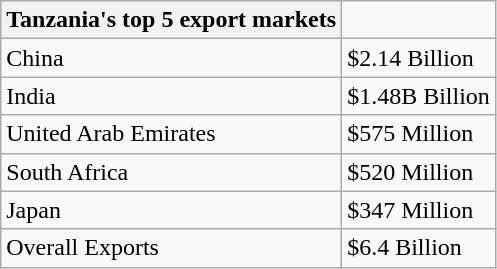<table class="wikitable">
<tr>
<th>Tanzania's top 5 export markets</th>
</tr>
<tr>
<td>China</td>
<td>$2.14 Billion</td>
</tr>
<tr>
<td>India</td>
<td>$1.48B Billion</td>
</tr>
<tr>
<td>United Arab Emirates</td>
<td>$575 Million</td>
</tr>
<tr>
<td>South Africa</td>
<td>$520 Million</td>
</tr>
<tr>
<td>Japan</td>
<td>$347 Million</td>
</tr>
<tr>
<td>Overall Exports</td>
<td>$6.4 Billion</td>
</tr>
</table>
